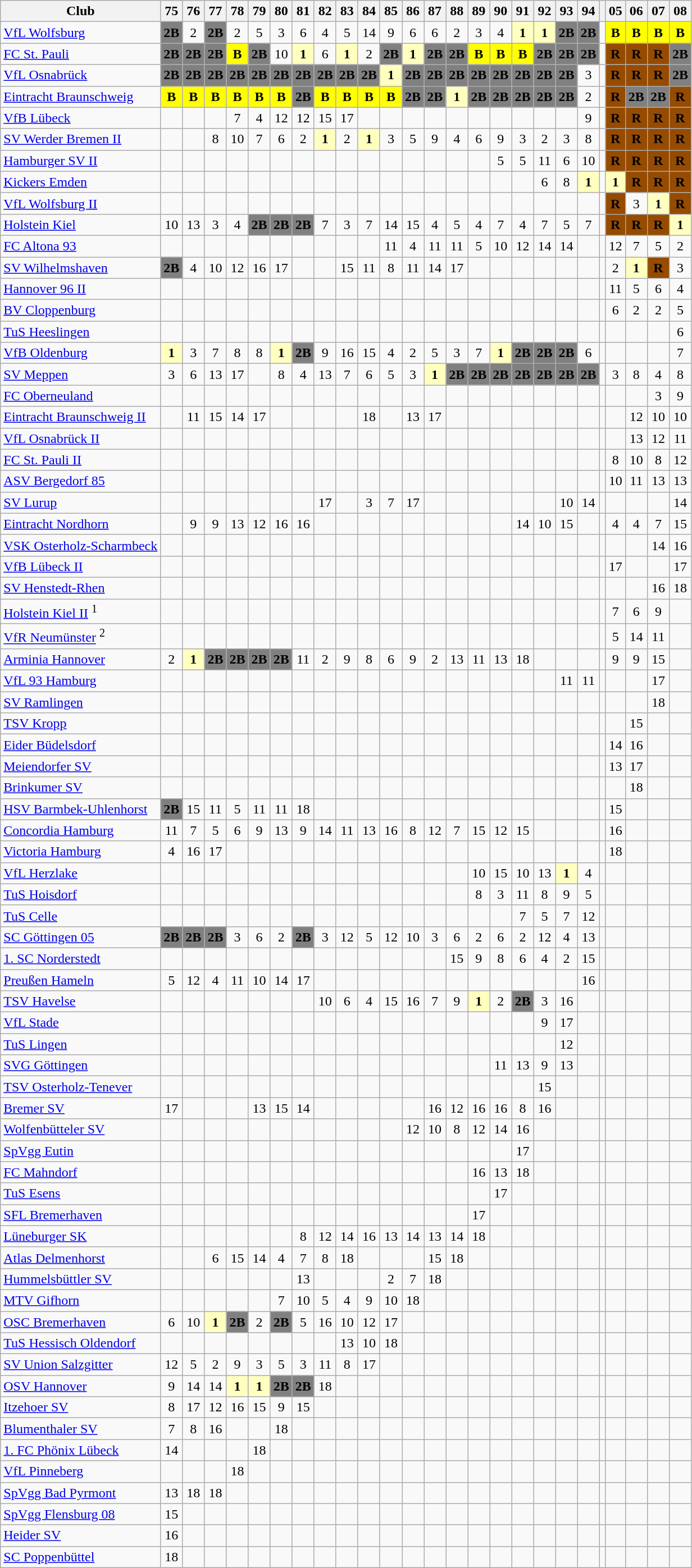<table class="wikitable">
<tr>
<th>Club</th>
<th>75</th>
<th>76</th>
<th>77</th>
<th>78</th>
<th>79</th>
<th>80</th>
<th>81</th>
<th>82</th>
<th>83</th>
<th>84</th>
<th>85</th>
<th>86</th>
<th>87</th>
<th>88</th>
<th>89</th>
<th>90</th>
<th>91</th>
<th>92</th>
<th>93</th>
<th>94</th>
<th></th>
<th>05</th>
<th>06</th>
<th>07</th>
<th>08</th>
</tr>
<tr align="center">
<td align="left"><a href='#'>VfL Wolfsburg</a></td>
<td style="background:#808080"><strong>2B</strong></td>
<td>2</td>
<td style="background:#808080"><strong>2B</strong></td>
<td>2</td>
<td>5</td>
<td>3</td>
<td>6</td>
<td>4</td>
<td>5</td>
<td>14</td>
<td>9</td>
<td>6</td>
<td>6</td>
<td>2</td>
<td>3</td>
<td>4</td>
<td style="background:#ffffbf"><strong>1</strong></td>
<td style="background:#ffffbf"><strong>1</strong></td>
<td style="background:#808080"><strong>2B</strong></td>
<td style="background:#808080"><strong>2B</strong></td>
<td></td>
<td style="background:#FFFF00"><strong>B</strong></td>
<td style="background:#FFFF00"><strong>B</strong></td>
<td style="background:#FFFF00"><strong>B</strong></td>
<td style="background:#FFFF00"><strong>B</strong></td>
</tr>
<tr align="center">
<td align="left"><a href='#'>FC St. Pauli</a></td>
<td style="background:#808080"><strong>2B</strong></td>
<td style="background:#808080"><strong>2B</strong></td>
<td style="background:#808080"><strong>2B</strong></td>
<td style="background:#FFFF00"><strong>B</strong></td>
<td style="background:#808080"><strong>2B</strong></td>
<td>10</td>
<td style="background:#ffffbf"><strong>1</strong></td>
<td>6</td>
<td style="background:#ffffbf"><strong>1</strong></td>
<td>2</td>
<td style="background:#808080"><strong>2B</strong></td>
<td style="background:#ffffbf"><strong>1</strong></td>
<td style="background:#808080"><strong>2B</strong></td>
<td style="background:#808080"><strong>2B</strong></td>
<td style="background:#FFFF00"><strong>B</strong></td>
<td style="background:#FFFF00"><strong>B</strong></td>
<td style="background:#FFFF00"><strong>B</strong></td>
<td style="background:#808080"><strong>2B</strong></td>
<td style="background:#808080"><strong>2B</strong></td>
<td style="background:#808080"><strong>2B</strong></td>
<td></td>
<td style="background:#964B00"><strong>R</strong></td>
<td style="background:#964B00"><strong>R</strong></td>
<td style="background:#964B00"><strong>R</strong></td>
<td style="background:#808080"><strong>2B</strong></td>
</tr>
<tr align="center">
<td align="left"><a href='#'>VfL Osnabrück</a></td>
<td style="background:#808080"><strong>2B</strong></td>
<td style="background:#808080"><strong>2B</strong></td>
<td style="background:#808080"><strong>2B</strong></td>
<td style="background:#808080"><strong>2B</strong></td>
<td style="background:#808080"><strong>2B</strong></td>
<td style="background:#808080"><strong>2B</strong></td>
<td style="background:#808080"><strong>2B</strong></td>
<td style="background:#808080"><strong>2B</strong></td>
<td style="background:#808080"><strong>2B</strong></td>
<td style="background:#808080"><strong>2B</strong></td>
<td style="background:#ffffbf"><strong>1</strong></td>
<td style="background:#808080"><strong>2B</strong></td>
<td style="background:#808080"><strong>2B</strong></td>
<td style="background:#808080"><strong>2B</strong></td>
<td style="background:#808080"><strong>2B</strong></td>
<td style="background:#808080"><strong>2B</strong></td>
<td style="background:#808080"><strong>2B</strong></td>
<td style="background:#808080"><strong>2B</strong></td>
<td style="background:#808080"><strong>2B</strong></td>
<td>3</td>
<td></td>
<td style="background:#964B00"><strong>R</strong></td>
<td style="background:#964B00"><strong>R</strong></td>
<td style="background:#964B00"><strong>R</strong></td>
<td style="background:#808080"><strong>2B</strong></td>
</tr>
<tr align="center">
<td align="left"><a href='#'>Eintracht Braunschweig</a></td>
<td style="background:#FFFF00"><strong>B</strong></td>
<td style="background:#FFFF00"><strong>B</strong></td>
<td style="background:#FFFF00"><strong>B</strong></td>
<td style="background:#FFFF00"><strong>B</strong></td>
<td style="background:#FFFF00"><strong>B</strong></td>
<td style="background:#FFFF00"><strong>B</strong></td>
<td style="background:#808080"><strong>2B</strong></td>
<td style="background:#FFFF00"><strong>B</strong></td>
<td style="background:#FFFF00"><strong>B</strong></td>
<td style="background:#FFFF00"><strong>B</strong></td>
<td style="background:#FFFF00"><strong>B</strong></td>
<td style="background:#808080"><strong>2B</strong></td>
<td style="background:#808080"><strong>2B</strong></td>
<td style="background:#ffffbf"><strong>1</strong></td>
<td style="background:#808080"><strong>2B</strong></td>
<td style="background:#808080"><strong>2B</strong></td>
<td style="background:#808080"><strong>2B</strong></td>
<td style="background:#808080"><strong>2B</strong></td>
<td style="background:#808080"><strong>2B</strong></td>
<td>2</td>
<td></td>
<td style="background:#964B00"><strong>R</strong></td>
<td style="background:#808080"><strong>2B</strong></td>
<td style="background:#808080"><strong>2B</strong></td>
<td style="background:#964B00"><strong>R</strong></td>
</tr>
<tr align="center">
<td align="left"><a href='#'>VfB Lübeck</a></td>
<td></td>
<td></td>
<td></td>
<td>7</td>
<td>4</td>
<td>12</td>
<td>12</td>
<td>15</td>
<td>17</td>
<td></td>
<td></td>
<td></td>
<td></td>
<td></td>
<td></td>
<td></td>
<td></td>
<td></td>
<td></td>
<td>9</td>
<td></td>
<td style="background:#964B00"><strong>R</strong></td>
<td style="background:#964B00"><strong>R</strong></td>
<td style="background:#964B00"><strong>R</strong></td>
<td style="background:#964B00"><strong>R</strong></td>
</tr>
<tr align="center">
<td align="left"><a href='#'>SV Werder Bremen II</a></td>
<td></td>
<td></td>
<td>8</td>
<td>10</td>
<td>7</td>
<td>6</td>
<td>2</td>
<td style="background:#ffffbf"><strong>1</strong></td>
<td>2</td>
<td style="background:#ffffbf"><strong>1</strong></td>
<td>3</td>
<td>5</td>
<td>9</td>
<td>4</td>
<td>6</td>
<td>9</td>
<td>3</td>
<td>2</td>
<td>3</td>
<td>8</td>
<td></td>
<td style="background:#964B00"><strong>R</strong></td>
<td style="background:#964B00"><strong>R</strong></td>
<td style="background:#964B00"><strong>R</strong></td>
<td style="background:#964B00"><strong>R</strong></td>
</tr>
<tr align="center">
<td align="left"><a href='#'>Hamburger SV II</a></td>
<td></td>
<td></td>
<td></td>
<td></td>
<td></td>
<td></td>
<td></td>
<td></td>
<td></td>
<td></td>
<td></td>
<td></td>
<td></td>
<td></td>
<td></td>
<td>5</td>
<td>5</td>
<td>11</td>
<td>6</td>
<td>10</td>
<td></td>
<td style="background:#964B00"><strong>R</strong></td>
<td style="background:#964B00"><strong>R</strong></td>
<td style="background:#964B00"><strong>R</strong></td>
<td style="background:#964B00"><strong>R</strong></td>
</tr>
<tr align="center">
<td align="left"><a href='#'>Kickers Emden</a></td>
<td></td>
<td></td>
<td></td>
<td></td>
<td></td>
<td></td>
<td></td>
<td></td>
<td></td>
<td></td>
<td></td>
<td></td>
<td></td>
<td></td>
<td></td>
<td></td>
<td></td>
<td>6</td>
<td>8</td>
<td style="background:#ffffbf"><strong>1</strong></td>
<td></td>
<td style="background:#ffffbf"><strong>1</strong></td>
<td style="background:#964B00"><strong>R</strong></td>
<td style="background:#964B00"><strong>R</strong></td>
<td style="background:#964B00"><strong>R</strong></td>
</tr>
<tr align="center">
<td align="left"><a href='#'>VfL Wolfsburg II</a></td>
<td></td>
<td></td>
<td></td>
<td></td>
<td></td>
<td></td>
<td></td>
<td></td>
<td></td>
<td></td>
<td></td>
<td></td>
<td></td>
<td></td>
<td></td>
<td></td>
<td></td>
<td></td>
<td></td>
<td></td>
<td></td>
<td style="background:#964B00"><strong>R</strong></td>
<td>3</td>
<td style="background:#ffffbf"><strong>1</strong></td>
<td style="background:#964B00"><strong>R</strong></td>
</tr>
<tr align="center">
<td align="left"><a href='#'>Holstein Kiel</a></td>
<td>10</td>
<td>13</td>
<td>3</td>
<td>4</td>
<td style="background:#808080"><strong>2B</strong></td>
<td style="background:#808080"><strong>2B</strong></td>
<td style="background:#808080"><strong>2B</strong></td>
<td>7</td>
<td>3</td>
<td>7</td>
<td>14</td>
<td>15</td>
<td>4</td>
<td>5</td>
<td>4</td>
<td>7</td>
<td>4</td>
<td>7</td>
<td>5</td>
<td>7</td>
<td></td>
<td style="background:#964B00"><strong>R</strong></td>
<td style="background:#964B00"><strong>R</strong></td>
<td style="background:#964B00"><strong>R</strong></td>
<td style="background:#ffffbf"><strong>1</strong></td>
</tr>
<tr align="center">
<td align="left"><a href='#'>FC Altona 93</a></td>
<td></td>
<td></td>
<td></td>
<td></td>
<td></td>
<td></td>
<td></td>
<td></td>
<td></td>
<td></td>
<td>11</td>
<td>4</td>
<td>11</td>
<td>11</td>
<td>5</td>
<td>10</td>
<td>12</td>
<td>14</td>
<td>14</td>
<td></td>
<td></td>
<td>12</td>
<td>7</td>
<td>5</td>
<td>2</td>
</tr>
<tr align="center">
<td align="left"><a href='#'>SV Wilhelmshaven</a></td>
<td style="background:#808080"><strong>2B</strong></td>
<td>4</td>
<td>10</td>
<td>12</td>
<td>16</td>
<td>17</td>
<td></td>
<td></td>
<td>15</td>
<td>11</td>
<td>8</td>
<td>11</td>
<td>14</td>
<td>17</td>
<td></td>
<td></td>
<td></td>
<td></td>
<td></td>
<td></td>
<td></td>
<td>2</td>
<td style="background:#ffffbf"><strong>1</strong></td>
<td style="background:#964B00"><strong>R</strong></td>
<td>3</td>
</tr>
<tr align="center">
<td align="left"><a href='#'>Hannover 96 II</a></td>
<td></td>
<td></td>
<td></td>
<td></td>
<td></td>
<td></td>
<td></td>
<td></td>
<td></td>
<td></td>
<td></td>
<td></td>
<td></td>
<td></td>
<td></td>
<td></td>
<td></td>
<td></td>
<td></td>
<td></td>
<td></td>
<td>11</td>
<td>5</td>
<td>6</td>
<td>4</td>
</tr>
<tr align="center">
<td align="left"><a href='#'>BV Cloppenburg</a></td>
<td></td>
<td></td>
<td></td>
<td></td>
<td></td>
<td></td>
<td></td>
<td></td>
<td></td>
<td></td>
<td></td>
<td></td>
<td></td>
<td></td>
<td></td>
<td></td>
<td></td>
<td></td>
<td></td>
<td></td>
<td></td>
<td>6</td>
<td>2</td>
<td>2</td>
<td>5</td>
</tr>
<tr align="center">
<td align="left"><a href='#'>TuS Heeslingen</a></td>
<td></td>
<td></td>
<td></td>
<td></td>
<td></td>
<td></td>
<td></td>
<td></td>
<td></td>
<td></td>
<td></td>
<td></td>
<td></td>
<td></td>
<td></td>
<td></td>
<td></td>
<td></td>
<td></td>
<td></td>
<td></td>
<td></td>
<td></td>
<td></td>
<td>6</td>
</tr>
<tr align="center">
<td align="left"><a href='#'>VfB Oldenburg</a></td>
<td style="background:#ffffbf"><strong>1</strong></td>
<td>3</td>
<td>7</td>
<td>8</td>
<td>8</td>
<td style="background:#ffffbf"><strong>1</strong></td>
<td style="background:#808080"><strong>2B</strong></td>
<td>9</td>
<td>16</td>
<td>15</td>
<td>4</td>
<td>2</td>
<td>5</td>
<td>3</td>
<td>7</td>
<td style="background:#ffffbf"><strong>1</strong></td>
<td style="background:#808080"><strong>2B</strong></td>
<td style="background:#808080"><strong>2B</strong></td>
<td style="background:#808080"><strong>2B</strong></td>
<td>6</td>
<td></td>
<td></td>
<td></td>
<td></td>
<td>7</td>
</tr>
<tr align="center">
<td align="left"><a href='#'>SV Meppen</a></td>
<td>3</td>
<td>6</td>
<td>13</td>
<td>17</td>
<td></td>
<td>8</td>
<td>4</td>
<td>13</td>
<td>7</td>
<td>6</td>
<td>5</td>
<td>3</td>
<td style="background:#ffffbf"><strong>1</strong></td>
<td style="background:#808080"><strong>2B</strong></td>
<td style="background:#808080"><strong>2B</strong></td>
<td style="background:#808080"><strong>2B</strong></td>
<td style="background:#808080"><strong>2B</strong></td>
<td style="background:#808080"><strong>2B</strong></td>
<td style="background:#808080"><strong>2B</strong></td>
<td style="background:#808080"><strong>2B</strong></td>
<td></td>
<td>3</td>
<td>8</td>
<td>4</td>
<td>8</td>
</tr>
<tr align="center">
<td align="left"><a href='#'>FC Oberneuland</a></td>
<td></td>
<td></td>
<td></td>
<td></td>
<td></td>
<td></td>
<td></td>
<td></td>
<td></td>
<td></td>
<td></td>
<td></td>
<td></td>
<td></td>
<td></td>
<td></td>
<td></td>
<td></td>
<td></td>
<td></td>
<td></td>
<td></td>
<td></td>
<td>3</td>
<td>9</td>
</tr>
<tr align="center">
<td align="left"><a href='#'>Eintracht Braunschweig II</a></td>
<td></td>
<td>11</td>
<td>15</td>
<td>14</td>
<td>17</td>
<td></td>
<td></td>
<td></td>
<td></td>
<td>18</td>
<td></td>
<td>13</td>
<td>17</td>
<td></td>
<td></td>
<td></td>
<td></td>
<td></td>
<td></td>
<td></td>
<td></td>
<td></td>
<td>12</td>
<td>10</td>
<td>10</td>
</tr>
<tr align="center">
<td align="left"><a href='#'>VfL Osnabrück II</a></td>
<td></td>
<td></td>
<td></td>
<td></td>
<td></td>
<td></td>
<td></td>
<td></td>
<td></td>
<td></td>
<td></td>
<td></td>
<td></td>
<td></td>
<td></td>
<td></td>
<td></td>
<td></td>
<td></td>
<td></td>
<td></td>
<td></td>
<td>13</td>
<td>12</td>
<td>11</td>
</tr>
<tr align="center">
<td align="left"><a href='#'>FC St. Pauli II</a></td>
<td></td>
<td></td>
<td></td>
<td></td>
<td></td>
<td></td>
<td></td>
<td></td>
<td></td>
<td></td>
<td></td>
<td></td>
<td></td>
<td></td>
<td></td>
<td></td>
<td></td>
<td></td>
<td></td>
<td></td>
<td></td>
<td>8</td>
<td>10</td>
<td>8</td>
<td>12</td>
</tr>
<tr align="center">
<td align="left"><a href='#'>ASV Bergedorf 85</a></td>
<td></td>
<td></td>
<td></td>
<td></td>
<td></td>
<td></td>
<td></td>
<td></td>
<td></td>
<td></td>
<td></td>
<td></td>
<td></td>
<td></td>
<td></td>
<td></td>
<td></td>
<td></td>
<td></td>
<td></td>
<td></td>
<td>10</td>
<td>11</td>
<td>13</td>
<td>13</td>
</tr>
<tr align="center">
<td align="left"><a href='#'>SV Lurup</a></td>
<td></td>
<td></td>
<td></td>
<td></td>
<td></td>
<td></td>
<td></td>
<td>17</td>
<td></td>
<td>3</td>
<td>7</td>
<td>17</td>
<td></td>
<td></td>
<td></td>
<td></td>
<td></td>
<td></td>
<td>10</td>
<td>14</td>
<td></td>
<td></td>
<td></td>
<td></td>
<td>14</td>
</tr>
<tr align="center">
<td align="left"><a href='#'>Eintracht Nordhorn</a></td>
<td></td>
<td>9</td>
<td>9</td>
<td>13</td>
<td>12</td>
<td>16</td>
<td>16</td>
<td></td>
<td></td>
<td></td>
<td></td>
<td></td>
<td></td>
<td></td>
<td></td>
<td></td>
<td>14</td>
<td>10</td>
<td>15</td>
<td></td>
<td></td>
<td>4</td>
<td>4</td>
<td>7</td>
<td>15</td>
</tr>
<tr align="center">
<td align="left"><a href='#'>VSK Osterholz-Scharmbeck</a></td>
<td></td>
<td></td>
<td></td>
<td></td>
<td></td>
<td></td>
<td></td>
<td></td>
<td></td>
<td></td>
<td></td>
<td></td>
<td></td>
<td></td>
<td></td>
<td></td>
<td></td>
<td></td>
<td></td>
<td></td>
<td></td>
<td></td>
<td></td>
<td>14</td>
<td>16</td>
</tr>
<tr align="center">
<td align="left"><a href='#'>VfB Lübeck II</a></td>
<td></td>
<td></td>
<td></td>
<td></td>
<td></td>
<td></td>
<td></td>
<td></td>
<td></td>
<td></td>
<td></td>
<td></td>
<td></td>
<td></td>
<td></td>
<td></td>
<td></td>
<td></td>
<td></td>
<td></td>
<td></td>
<td>17</td>
<td></td>
<td></td>
<td>17</td>
</tr>
<tr align="center">
<td align="left"><a href='#'>SV Henstedt-Rhen</a></td>
<td></td>
<td></td>
<td></td>
<td></td>
<td></td>
<td></td>
<td></td>
<td></td>
<td></td>
<td></td>
<td></td>
<td></td>
<td></td>
<td></td>
<td></td>
<td></td>
<td></td>
<td></td>
<td></td>
<td></td>
<td></td>
<td></td>
<td></td>
<td>16</td>
<td>18</td>
</tr>
<tr align="center">
<td align="left"><a href='#'>Holstein Kiel II</a> <sup>1</sup></td>
<td></td>
<td></td>
<td></td>
<td></td>
<td></td>
<td></td>
<td></td>
<td></td>
<td></td>
<td></td>
<td></td>
<td></td>
<td></td>
<td></td>
<td></td>
<td></td>
<td></td>
<td></td>
<td></td>
<td></td>
<td></td>
<td>7</td>
<td>6</td>
<td>9</td>
<td></td>
</tr>
<tr align="center">
<td align="left"><a href='#'>VfR Neumünster</a> <sup>2</sup></td>
<td></td>
<td></td>
<td></td>
<td></td>
<td></td>
<td></td>
<td></td>
<td></td>
<td></td>
<td></td>
<td></td>
<td></td>
<td></td>
<td></td>
<td></td>
<td></td>
<td></td>
<td></td>
<td></td>
<td></td>
<td></td>
<td>5</td>
<td>14</td>
<td>11</td>
<td></td>
</tr>
<tr align="center">
<td align="left"><a href='#'>Arminia Hannover</a></td>
<td>2</td>
<td style="background:#ffffbf"><strong>1</strong></td>
<td style="background:#808080"><strong>2B</strong></td>
<td style="background:#808080"><strong>2B</strong></td>
<td style="background:#808080"><strong>2B</strong></td>
<td style="background:#808080"><strong>2B</strong></td>
<td>11</td>
<td>2</td>
<td>9</td>
<td>8</td>
<td>6</td>
<td>9</td>
<td>2</td>
<td>13</td>
<td>11</td>
<td>13</td>
<td>18</td>
<td></td>
<td></td>
<td></td>
<td></td>
<td>9</td>
<td>9</td>
<td>15</td>
<td></td>
</tr>
<tr align="center">
<td align="left"><a href='#'>VfL 93 Hamburg</a></td>
<td></td>
<td></td>
<td></td>
<td></td>
<td></td>
<td></td>
<td></td>
<td></td>
<td></td>
<td></td>
<td></td>
<td></td>
<td></td>
<td></td>
<td></td>
<td></td>
<td></td>
<td></td>
<td>11</td>
<td>11</td>
<td></td>
<td></td>
<td></td>
<td>17</td>
<td></td>
</tr>
<tr align="center">
<td align="left"><a href='#'>SV Ramlingen</a></td>
<td></td>
<td></td>
<td></td>
<td></td>
<td></td>
<td></td>
<td></td>
<td></td>
<td></td>
<td></td>
<td></td>
<td></td>
<td></td>
<td></td>
<td></td>
<td></td>
<td></td>
<td></td>
<td></td>
<td></td>
<td></td>
<td></td>
<td></td>
<td>18</td>
<td></td>
</tr>
<tr align="center">
<td align="left"><a href='#'>TSV Kropp</a></td>
<td></td>
<td></td>
<td></td>
<td></td>
<td></td>
<td></td>
<td></td>
<td></td>
<td></td>
<td></td>
<td></td>
<td></td>
<td></td>
<td></td>
<td></td>
<td></td>
<td></td>
<td></td>
<td></td>
<td></td>
<td></td>
<td></td>
<td>15</td>
<td></td>
<td></td>
</tr>
<tr align="center">
<td align="left"><a href='#'>Eider Büdelsdorf</a></td>
<td></td>
<td></td>
<td></td>
<td></td>
<td></td>
<td></td>
<td></td>
<td></td>
<td></td>
<td></td>
<td></td>
<td></td>
<td></td>
<td></td>
<td></td>
<td></td>
<td></td>
<td></td>
<td></td>
<td></td>
<td></td>
<td>14</td>
<td>16</td>
<td></td>
<td></td>
</tr>
<tr align="center">
<td align="left"><a href='#'>Meiendorfer SV</a></td>
<td></td>
<td></td>
<td></td>
<td></td>
<td></td>
<td></td>
<td></td>
<td></td>
<td></td>
<td></td>
<td></td>
<td></td>
<td></td>
<td></td>
<td></td>
<td></td>
<td></td>
<td></td>
<td></td>
<td></td>
<td></td>
<td>13</td>
<td>17</td>
<td></td>
<td></td>
</tr>
<tr align="center">
<td align="left"><a href='#'>Brinkumer SV</a></td>
<td></td>
<td></td>
<td></td>
<td></td>
<td></td>
<td></td>
<td></td>
<td></td>
<td></td>
<td></td>
<td></td>
<td></td>
<td></td>
<td></td>
<td></td>
<td></td>
<td></td>
<td></td>
<td></td>
<td></td>
<td></td>
<td></td>
<td>18</td>
<td></td>
<td></td>
</tr>
<tr align="center">
<td align="left"><a href='#'>HSV Barmbek-Uhlenhorst</a></td>
<td style="background:#808080"><strong>2B</strong></td>
<td>15</td>
<td>11</td>
<td>5</td>
<td>11</td>
<td>11</td>
<td>18</td>
<td></td>
<td></td>
<td></td>
<td></td>
<td></td>
<td></td>
<td></td>
<td></td>
<td></td>
<td></td>
<td></td>
<td></td>
<td></td>
<td></td>
<td>15</td>
<td></td>
<td></td>
<td></td>
</tr>
<tr align="center">
<td align="left"><a href='#'>Concordia Hamburg</a></td>
<td>11</td>
<td>7</td>
<td>5</td>
<td>6</td>
<td>9</td>
<td>13</td>
<td>9</td>
<td>14</td>
<td>11</td>
<td>13</td>
<td>16</td>
<td>8</td>
<td>12</td>
<td>7</td>
<td>15</td>
<td>12</td>
<td>15</td>
<td></td>
<td></td>
<td></td>
<td></td>
<td>16</td>
<td></td>
<td></td>
<td></td>
</tr>
<tr align="center">
<td align="left"><a href='#'>Victoria Hamburg</a></td>
<td>4</td>
<td>16</td>
<td>17</td>
<td></td>
<td></td>
<td></td>
<td></td>
<td></td>
<td></td>
<td></td>
<td></td>
<td></td>
<td></td>
<td></td>
<td></td>
<td></td>
<td></td>
<td></td>
<td></td>
<td></td>
<td></td>
<td>18</td>
<td></td>
<td></td>
<td></td>
</tr>
<tr align="center">
<td align="left"><a href='#'>VfL Herzlake</a></td>
<td></td>
<td></td>
<td></td>
<td></td>
<td></td>
<td></td>
<td></td>
<td></td>
<td></td>
<td></td>
<td></td>
<td></td>
<td></td>
<td></td>
<td>10</td>
<td>15</td>
<td>10</td>
<td>13</td>
<td style="background:#ffffbf"><strong>1</strong></td>
<td>4</td>
<td></td>
<td></td>
<td></td>
<td></td>
<td></td>
</tr>
<tr align="center">
<td align="left"><a href='#'>TuS Hoisdorf</a></td>
<td></td>
<td></td>
<td></td>
<td></td>
<td></td>
<td></td>
<td></td>
<td></td>
<td></td>
<td></td>
<td></td>
<td></td>
<td></td>
<td></td>
<td>8</td>
<td>3</td>
<td>11</td>
<td>8</td>
<td>9</td>
<td>5</td>
<td></td>
<td></td>
<td></td>
<td></td>
<td></td>
</tr>
<tr align="center">
<td align="left"><a href='#'>TuS Celle</a></td>
<td></td>
<td></td>
<td></td>
<td></td>
<td></td>
<td></td>
<td></td>
<td></td>
<td></td>
<td></td>
<td></td>
<td></td>
<td></td>
<td></td>
<td></td>
<td></td>
<td>7</td>
<td>5</td>
<td>7</td>
<td>12</td>
<td></td>
<td></td>
<td></td>
<td></td>
<td></td>
</tr>
<tr align="center">
<td align="left"><a href='#'>SC Göttingen 05</a></td>
<td style="background:#808080"><strong>2B</strong></td>
<td style="background:#808080"><strong>2B</strong></td>
<td style="background:#808080"><strong>2B</strong></td>
<td>3</td>
<td>6</td>
<td>2</td>
<td style="background:#808080"><strong>2B</strong></td>
<td>3</td>
<td>12</td>
<td>5</td>
<td>12</td>
<td>10</td>
<td>3</td>
<td>6</td>
<td>2</td>
<td>6</td>
<td>2</td>
<td>12</td>
<td>4</td>
<td>13</td>
<td></td>
<td></td>
<td></td>
<td></td>
<td></td>
</tr>
<tr align="center">
<td align="left"><a href='#'>1. SC Norderstedt</a></td>
<td></td>
<td></td>
<td></td>
<td></td>
<td></td>
<td></td>
<td></td>
<td></td>
<td></td>
<td></td>
<td></td>
<td></td>
<td></td>
<td>15</td>
<td>9</td>
<td>8</td>
<td>6</td>
<td>4</td>
<td>2</td>
<td>15</td>
<td></td>
<td></td>
<td></td>
<td></td>
<td></td>
</tr>
<tr align="center">
<td align="left"><a href='#'>Preußen Hameln</a></td>
<td>5</td>
<td>12</td>
<td>4</td>
<td>11</td>
<td>10</td>
<td>14</td>
<td>17</td>
<td></td>
<td></td>
<td></td>
<td></td>
<td></td>
<td></td>
<td></td>
<td></td>
<td></td>
<td></td>
<td></td>
<td></td>
<td>16</td>
<td></td>
<td></td>
<td></td>
<td></td>
<td></td>
</tr>
<tr align="center">
<td align="left"><a href='#'>TSV Havelse</a></td>
<td></td>
<td></td>
<td></td>
<td></td>
<td></td>
<td></td>
<td></td>
<td>10</td>
<td>6</td>
<td>4</td>
<td>15</td>
<td>16</td>
<td>7</td>
<td>9</td>
<td style="background:#ffffbf"><strong>1</strong></td>
<td>2</td>
<td style="background:#808080"><strong>2B</strong></td>
<td>3</td>
<td>16</td>
<td></td>
<td></td>
<td></td>
<td></td>
<td></td>
<td></td>
</tr>
<tr align="center">
<td align="left"><a href='#'>VfL Stade</a></td>
<td></td>
<td></td>
<td></td>
<td></td>
<td></td>
<td></td>
<td></td>
<td></td>
<td></td>
<td></td>
<td></td>
<td></td>
<td></td>
<td></td>
<td></td>
<td></td>
<td></td>
<td>9</td>
<td>17</td>
<td></td>
<td></td>
<td></td>
<td></td>
<td></td>
<td></td>
</tr>
<tr align="center">
<td align="left"><a href='#'>TuS Lingen</a></td>
<td></td>
<td></td>
<td></td>
<td></td>
<td></td>
<td></td>
<td></td>
<td></td>
<td></td>
<td></td>
<td></td>
<td></td>
<td></td>
<td></td>
<td></td>
<td></td>
<td></td>
<td></td>
<td>12</td>
<td></td>
<td></td>
<td></td>
<td></td>
<td></td>
<td></td>
</tr>
<tr align="center">
<td align="left"><a href='#'>SVG Göttingen</a></td>
<td></td>
<td></td>
<td></td>
<td></td>
<td></td>
<td></td>
<td></td>
<td></td>
<td></td>
<td></td>
<td></td>
<td></td>
<td></td>
<td></td>
<td></td>
<td>11</td>
<td>13</td>
<td>9</td>
<td>13</td>
<td></td>
<td></td>
<td></td>
<td></td>
<td></td>
<td></td>
</tr>
<tr align="center">
<td align="left"><a href='#'>TSV Osterholz-Tenever</a></td>
<td></td>
<td></td>
<td></td>
<td></td>
<td></td>
<td></td>
<td></td>
<td></td>
<td></td>
<td></td>
<td></td>
<td></td>
<td></td>
<td></td>
<td></td>
<td></td>
<td></td>
<td>15</td>
<td></td>
<td></td>
<td></td>
<td></td>
<td></td>
<td></td>
<td></td>
</tr>
<tr align="center">
<td align="left"><a href='#'>Bremer SV</a></td>
<td>17</td>
<td></td>
<td></td>
<td></td>
<td>13</td>
<td>15</td>
<td>14</td>
<td></td>
<td></td>
<td></td>
<td></td>
<td></td>
<td>16</td>
<td>12</td>
<td>16</td>
<td>16</td>
<td>8</td>
<td>16</td>
<td></td>
<td></td>
<td></td>
<td></td>
<td></td>
<td></td>
<td></td>
</tr>
<tr align="center">
<td align="left"><a href='#'>Wolfenbütteler SV</a></td>
<td></td>
<td></td>
<td></td>
<td></td>
<td></td>
<td></td>
<td></td>
<td></td>
<td></td>
<td></td>
<td></td>
<td>12</td>
<td>10</td>
<td>8</td>
<td>12</td>
<td>14</td>
<td>16</td>
<td></td>
<td></td>
<td></td>
<td></td>
<td></td>
<td></td>
<td></td>
<td></td>
</tr>
<tr align="center">
<td align="left"><a href='#'>SpVgg Eutin</a></td>
<td></td>
<td></td>
<td></td>
<td></td>
<td></td>
<td></td>
<td></td>
<td></td>
<td></td>
<td></td>
<td></td>
<td></td>
<td></td>
<td></td>
<td></td>
<td></td>
<td>17</td>
<td></td>
<td></td>
<td></td>
<td></td>
<td></td>
<td></td>
<td></td>
<td></td>
</tr>
<tr align="center">
<td align="left"><a href='#'>FC Mahndorf</a></td>
<td></td>
<td></td>
<td></td>
<td></td>
<td></td>
<td></td>
<td></td>
<td></td>
<td></td>
<td></td>
<td></td>
<td></td>
<td></td>
<td></td>
<td>16</td>
<td>13</td>
<td>18</td>
<td></td>
<td></td>
<td></td>
<td></td>
<td></td>
<td></td>
<td></td>
<td></td>
</tr>
<tr align="center">
<td align="left"><a href='#'>TuS Esens</a></td>
<td></td>
<td></td>
<td></td>
<td></td>
<td></td>
<td></td>
<td></td>
<td></td>
<td></td>
<td></td>
<td></td>
<td></td>
<td></td>
<td></td>
<td></td>
<td>17</td>
<td></td>
<td></td>
<td></td>
<td></td>
<td></td>
<td></td>
<td></td>
<td></td>
<td></td>
</tr>
<tr align="center">
<td align="left"><a href='#'>SFL Bremerhaven</a></td>
<td></td>
<td></td>
<td></td>
<td></td>
<td></td>
<td></td>
<td></td>
<td></td>
<td></td>
<td></td>
<td></td>
<td></td>
<td></td>
<td></td>
<td>17</td>
<td></td>
<td></td>
<td></td>
<td></td>
<td></td>
<td></td>
<td></td>
<td></td>
<td></td>
<td></td>
</tr>
<tr align="center">
<td align="left"><a href='#'>Lüneburger SK</a></td>
<td></td>
<td></td>
<td></td>
<td></td>
<td></td>
<td></td>
<td>8</td>
<td>12</td>
<td>14</td>
<td>16</td>
<td>13</td>
<td>14</td>
<td>13</td>
<td>14</td>
<td>18</td>
<td></td>
<td></td>
<td></td>
<td></td>
<td></td>
<td></td>
<td></td>
<td></td>
<td></td>
<td></td>
</tr>
<tr align="center">
<td align="left"><a href='#'>Atlas Delmenhorst</a></td>
<td></td>
<td></td>
<td>6</td>
<td>15</td>
<td>14</td>
<td>4</td>
<td>7</td>
<td>8</td>
<td>18</td>
<td></td>
<td></td>
<td></td>
<td>15</td>
<td>18</td>
<td></td>
<td></td>
<td></td>
<td></td>
<td></td>
<td></td>
<td></td>
<td></td>
<td></td>
<td></td>
<td></td>
</tr>
<tr align="center">
<td align="left"><a href='#'>Hummelsbüttler SV</a></td>
<td></td>
<td></td>
<td></td>
<td></td>
<td></td>
<td></td>
<td>13</td>
<td></td>
<td></td>
<td></td>
<td>2</td>
<td>7</td>
<td>18</td>
<td></td>
<td></td>
<td></td>
<td></td>
<td></td>
<td></td>
<td></td>
<td></td>
<td></td>
<td></td>
<td></td>
<td></td>
</tr>
<tr align="center">
<td align="left"><a href='#'>MTV Gifhorn</a></td>
<td></td>
<td></td>
<td></td>
<td></td>
<td></td>
<td>7</td>
<td>10</td>
<td>5</td>
<td>4</td>
<td>9</td>
<td>10</td>
<td>18</td>
<td></td>
<td></td>
<td></td>
<td></td>
<td></td>
<td></td>
<td></td>
<td></td>
<td></td>
<td></td>
<td></td>
<td></td>
<td></td>
</tr>
<tr align="center">
<td align="left"><a href='#'>OSC Bremerhaven</a></td>
<td>6</td>
<td>10</td>
<td style="background:#ffffbf"><strong>1</strong></td>
<td style="background:#808080"><strong>2B</strong></td>
<td>2</td>
<td style="background:#808080"><strong>2B</strong></td>
<td>5</td>
<td>16</td>
<td>10</td>
<td>12</td>
<td>17</td>
<td></td>
<td></td>
<td></td>
<td></td>
<td></td>
<td></td>
<td></td>
<td></td>
<td></td>
<td></td>
<td></td>
<td></td>
<td></td>
<td></td>
</tr>
<tr align="center">
<td align="left"><a href='#'>TuS Hessisch Oldendorf</a></td>
<td></td>
<td></td>
<td></td>
<td></td>
<td></td>
<td></td>
<td></td>
<td></td>
<td>13</td>
<td>10</td>
<td>18</td>
<td></td>
<td></td>
<td></td>
<td></td>
<td></td>
<td></td>
<td></td>
<td></td>
<td></td>
<td></td>
<td></td>
<td></td>
<td></td>
<td></td>
</tr>
<tr align="center">
<td align="left"><a href='#'>SV Union Salzgitter</a></td>
<td>12</td>
<td>5</td>
<td>2</td>
<td>9</td>
<td>3</td>
<td>5</td>
<td>3</td>
<td>11</td>
<td>8</td>
<td>17</td>
<td></td>
<td></td>
<td></td>
<td></td>
<td></td>
<td></td>
<td></td>
<td></td>
<td></td>
<td></td>
<td></td>
<td></td>
<td></td>
<td></td>
<td></td>
</tr>
<tr align="center">
<td align="left"><a href='#'>OSV Hannover</a></td>
<td>9</td>
<td>14</td>
<td>14</td>
<td style="background:#ffffbf"><strong>1</strong></td>
<td style="background:#ffffbf"><strong>1</strong></td>
<td style="background:#808080"><strong>2B</strong></td>
<td style="background:#808080"><strong>2B</strong></td>
<td>18</td>
<td></td>
<td></td>
<td></td>
<td></td>
<td></td>
<td></td>
<td></td>
<td></td>
<td></td>
<td></td>
<td></td>
<td></td>
<td></td>
<td></td>
<td></td>
<td></td>
<td></td>
</tr>
<tr align="center">
<td align="left"><a href='#'>Itzehoer SV</a></td>
<td>8</td>
<td>17</td>
<td>12</td>
<td>16</td>
<td>15</td>
<td>9</td>
<td>15</td>
<td></td>
<td></td>
<td></td>
<td></td>
<td></td>
<td></td>
<td></td>
<td></td>
<td></td>
<td></td>
<td></td>
<td></td>
<td></td>
<td></td>
<td></td>
<td></td>
<td></td>
<td></td>
</tr>
<tr align="center">
<td align="left"><a href='#'>Blumenthaler SV</a></td>
<td>7</td>
<td>8</td>
<td>16</td>
<td></td>
<td></td>
<td>18</td>
<td></td>
<td></td>
<td></td>
<td></td>
<td></td>
<td></td>
<td></td>
<td></td>
<td></td>
<td></td>
<td></td>
<td></td>
<td></td>
<td></td>
<td></td>
<td></td>
<td></td>
<td></td>
<td></td>
</tr>
<tr align="center">
<td align="left"><a href='#'>1. FC Phönix Lübeck</a></td>
<td>14</td>
<td></td>
<td></td>
<td></td>
<td>18</td>
<td></td>
<td></td>
<td></td>
<td></td>
<td></td>
<td></td>
<td></td>
<td></td>
<td></td>
<td></td>
<td></td>
<td></td>
<td></td>
<td></td>
<td></td>
<td></td>
<td></td>
<td></td>
<td></td>
<td></td>
</tr>
<tr align="center">
<td align="left"><a href='#'>VfL Pinneberg</a></td>
<td></td>
<td></td>
<td></td>
<td>18</td>
<td></td>
<td></td>
<td></td>
<td></td>
<td></td>
<td></td>
<td></td>
<td></td>
<td></td>
<td></td>
<td></td>
<td></td>
<td></td>
<td></td>
<td></td>
<td></td>
<td></td>
<td></td>
<td></td>
<td></td>
<td></td>
</tr>
<tr align="center">
<td align="left"><a href='#'>SpVgg Bad Pyrmont</a></td>
<td>13</td>
<td>18</td>
<td>18</td>
<td></td>
<td></td>
<td></td>
<td></td>
<td></td>
<td></td>
<td></td>
<td></td>
<td></td>
<td></td>
<td></td>
<td></td>
<td></td>
<td></td>
<td></td>
<td></td>
<td></td>
<td></td>
<td></td>
<td></td>
<td></td>
<td></td>
</tr>
<tr align="center">
<td align="left"><a href='#'>SpVgg Flensburg 08</a></td>
<td>15</td>
<td></td>
<td></td>
<td></td>
<td></td>
<td></td>
<td></td>
<td></td>
<td></td>
<td></td>
<td></td>
<td></td>
<td></td>
<td></td>
<td></td>
<td></td>
<td></td>
<td></td>
<td></td>
<td></td>
<td></td>
<td></td>
<td></td>
<td></td>
<td></td>
</tr>
<tr align="center">
<td align="left"><a href='#'>Heider SV</a></td>
<td>16</td>
<td></td>
<td></td>
<td></td>
<td></td>
<td></td>
<td></td>
<td></td>
<td></td>
<td></td>
<td></td>
<td></td>
<td></td>
<td></td>
<td></td>
<td></td>
<td></td>
<td></td>
<td></td>
<td></td>
<td></td>
<td></td>
<td></td>
<td></td>
<td></td>
</tr>
<tr align="center">
<td align="left"><a href='#'>SC Poppenbüttel</a></td>
<td>18</td>
<td></td>
<td></td>
<td></td>
<td></td>
<td></td>
<td></td>
<td></td>
<td></td>
<td></td>
<td></td>
<td></td>
<td></td>
<td></td>
<td></td>
<td></td>
<td></td>
<td></td>
<td></td>
<td></td>
<td></td>
<td></td>
<td></td>
<td></td>
<td></td>
</tr>
</table>
